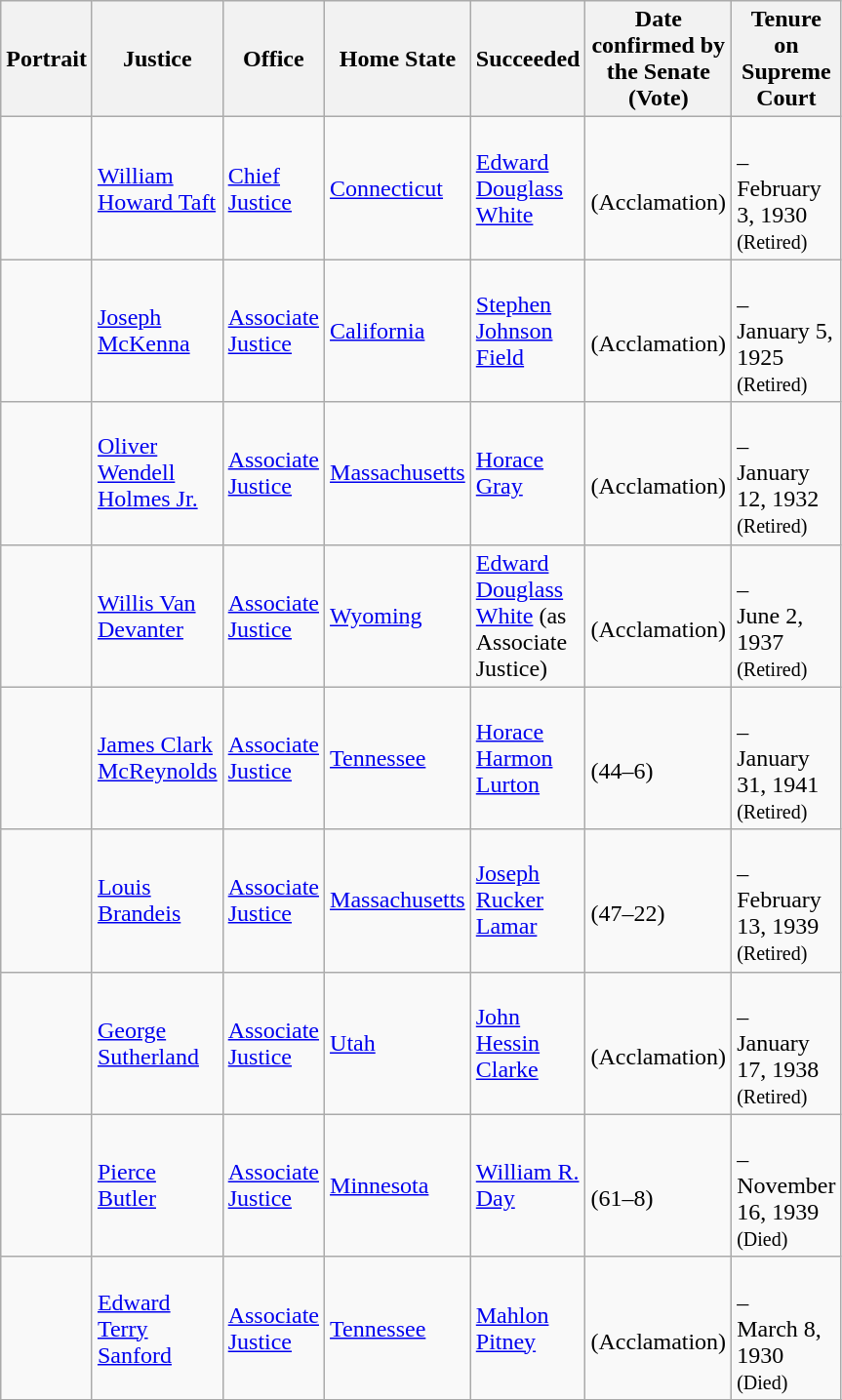<table class="wikitable sortable">
<tr>
<th scope="col" style="width: 10px;">Portrait</th>
<th scope="col" style="width: 10px;">Justice</th>
<th scope="col" style="width: 10px;">Office</th>
<th scope="col" style="width: 10px;">Home State</th>
<th scope="col" style="width: 10px;">Succeeded</th>
<th scope="col" style="width: 10px;">Date confirmed by the Senate<br>(Vote)</th>
<th scope="col" style="width: 10px;">Tenure on Supreme Court</th>
</tr>
<tr>
<td></td>
<td><a href='#'>William Howard Taft</a></td>
<td><a href='#'>Chief Justice</a></td>
<td><a href='#'>Connecticut</a></td>
<td><a href='#'>Edward Douglass White</a></td>
<td><br>(Acclamation)</td>
<td><br>–<br>February 3, 1930<br><small>(Retired)</small></td>
</tr>
<tr>
<td></td>
<td><a href='#'>Joseph McKenna</a></td>
<td><a href='#'>Associate Justice</a></td>
<td><a href='#'>California</a></td>
<td><a href='#'>Stephen Johnson Field</a></td>
<td><br>(Acclamation)</td>
<td><br>–<br>January 5, 1925<br><small>(Retired)</small></td>
</tr>
<tr>
<td></td>
<td><a href='#'>Oliver Wendell Holmes Jr.</a></td>
<td><a href='#'>Associate Justice</a></td>
<td><a href='#'>Massachusetts</a></td>
<td><a href='#'>Horace Gray</a></td>
<td><br>(Acclamation)</td>
<td><br>–<br>January 12, 1932<br><small>(Retired)</small></td>
</tr>
<tr>
<td></td>
<td><a href='#'>Willis Van Devanter</a></td>
<td><a href='#'>Associate Justice</a></td>
<td><a href='#'>Wyoming</a></td>
<td><a href='#'>Edward Douglass White</a> (as Associate Justice)</td>
<td><br>(Acclamation)</td>
<td><br>–<br>June 2, 1937<br><small>(Retired)</small></td>
</tr>
<tr>
<td></td>
<td><a href='#'>James Clark McReynolds</a></td>
<td><a href='#'>Associate Justice</a></td>
<td><a href='#'>Tennessee</a></td>
<td><a href='#'>Horace Harmon Lurton</a></td>
<td><br>(44–6)</td>
<td><br>–<br>January 31, 1941<br><small>(Retired)</small></td>
</tr>
<tr>
<td></td>
<td><a href='#'>Louis Brandeis</a></td>
<td><a href='#'>Associate Justice</a></td>
<td><a href='#'>Massachusetts</a></td>
<td><a href='#'>Joseph Rucker Lamar</a></td>
<td><br>(47–22)</td>
<td><br>–<br>February 13, 1939<br><small>(Retired)</small></td>
</tr>
<tr>
<td></td>
<td><a href='#'>George Sutherland</a></td>
<td><a href='#'>Associate Justice</a></td>
<td><a href='#'>Utah</a></td>
<td><a href='#'>John Hessin Clarke</a></td>
<td><br>(Acclamation)</td>
<td><br>–<br>January 17, 1938<br><small>(Retired)</small></td>
</tr>
<tr>
<td></td>
<td><a href='#'>Pierce Butler</a></td>
<td><a href='#'>Associate Justice</a></td>
<td><a href='#'>Minnesota</a></td>
<td><a href='#'>William R. Day</a></td>
<td><br>(61–8)</td>
<td><br>–<br>November 16, 1939<br><small>(Died)</small></td>
</tr>
<tr>
<td></td>
<td><a href='#'>Edward Terry Sanford</a></td>
<td><a href='#'>Associate Justice</a></td>
<td><a href='#'>Tennessee</a></td>
<td><a href='#'>Mahlon Pitney</a></td>
<td><br>(Acclamation)</td>
<td><br>–<br>March 8, 1930<br><small>(Died)</small></td>
</tr>
<tr>
</tr>
</table>
